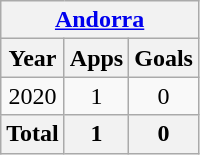<table class="wikitable" style="text-align:center">
<tr>
<th colspan=3><a href='#'>Andorra</a></th>
</tr>
<tr>
<th>Year</th>
<th>Apps</th>
<th>Goals</th>
</tr>
<tr>
<td>2020</td>
<td>1</td>
<td>0</td>
</tr>
<tr>
<th>Total</th>
<th>1</th>
<th>0</th>
</tr>
</table>
